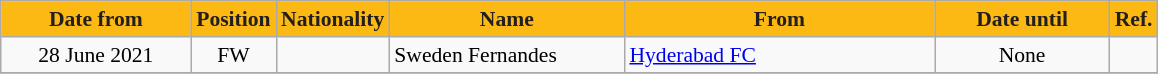<table class="wikitable"  style="text-align:center; font-size:90%; ">
<tr>
<th style="background:#FDB913; color:#231F20; width:120px;">Date from</th>
<th style="background:#FDB913; color:#231F20; width:50px;">Position</th>
<th style="background:#FDB913; color:#231F20; width:50px;">Nationality</th>
<th style="background:#FDB913; color:#231F20; width:150px;">Name</th>
<th style="background:#FDB913; color:#231F20; width:200px;">From</th>
<th style="background:#FDB913; color:#231F20; width:110px;">Date until</th>
<th style="background:#FDB913; color:#231F20; width:25px;">Ref.</th>
</tr>
<tr>
<td>28 June 2021</td>
<td style="text-align:center;">FW</td>
<td style="text-align:center;"></td>
<td style="text-align:left;">Sweden Fernandes</td>
<td style="text-align:left;"> <a href='#'>Hyderabad FC</a></td>
<td>None</td>
<td></td>
</tr>
<tr>
</tr>
</table>
